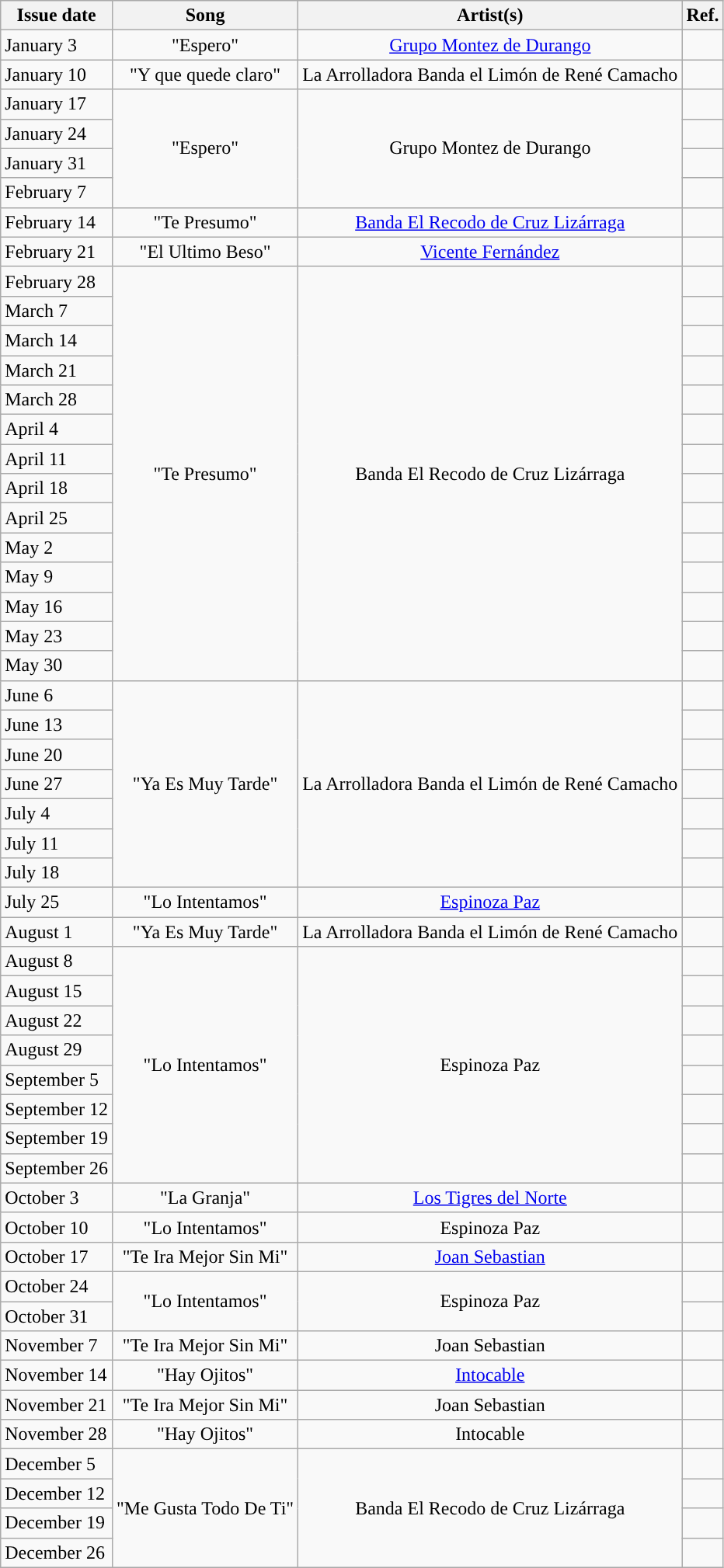<table class="wikitable">
<tr>
<th>Issue date</th>
<th>Song</th>
<th>Artist(s)</th>
<th>Ref.</th>
</tr>
<tr>
<td>January 3</td>
<td style="text-align: center;">"Espero"</td>
<td style="text-align: center;"><a href='#'>Grupo Montez de Durango</a></td>
<td style="text-align: center;"></td>
</tr>
<tr>
<td>January 10</td>
<td style="text-align: center;">"Y que quede claro"</td>
<td style="text-align: center;">La Arrolladora Banda el Limón de René Camacho</td>
<td style="text-align: center;"></td>
</tr>
<tr>
<td>January 17</td>
<td style="text-align: center;"rowspan="4">"Espero"</td>
<td style="text-align: center;"rowspan="4">Grupo Montez de Durango</td>
<td style="text-align: center;"></td>
</tr>
<tr>
<td>January 24</td>
<td style="text-align: center;"></td>
</tr>
<tr>
<td>January 31</td>
<td style="text-align: center;"></td>
</tr>
<tr>
<td>February 7</td>
<td style="text-align: center;"></td>
</tr>
<tr>
<td>February 14</td>
<td style="text-align: center;">"Te Presumo"</td>
<td style="text-align: center;"><a href='#'>Banda El Recodo de Cruz Lizárraga</a></td>
<td style="text-align: center;"></td>
</tr>
<tr>
<td>February 21</td>
<td style="text-align: center;">"El Ultimo Beso"</td>
<td style="text-align: center;"><a href='#'>Vicente Fernández</a></td>
<td style="text-align: center;"></td>
</tr>
<tr>
<td>February 28</td>
<td style="text-align: center;"rowspan="14">"Te Presumo"</td>
<td style="text-align: center;"rowspan="14">Banda El Recodo de Cruz Lizárraga</td>
<td style="text-align: center;"></td>
</tr>
<tr>
<td>March 7</td>
<td style="text-align: center;"></td>
</tr>
<tr>
<td>March 14</td>
<td style="text-align: center;"></td>
</tr>
<tr>
<td>March 21</td>
<td style="text-align: center;"></td>
</tr>
<tr>
<td>March 28</td>
<td style="text-align: center;"></td>
</tr>
<tr>
<td>April 4</td>
<td style="text-align: center;"></td>
</tr>
<tr>
<td>April 11</td>
<td style="text-align: center;"></td>
</tr>
<tr>
<td>April 18</td>
<td style="text-align: center;"></td>
</tr>
<tr>
<td>April 25</td>
<td style="text-align: center;"></td>
</tr>
<tr>
<td>May 2</td>
<td style="text-align: center;"></td>
</tr>
<tr>
<td>May 9</td>
<td style="text-align: center;"></td>
</tr>
<tr>
<td>May 16</td>
<td style="text-align: center;"></td>
</tr>
<tr>
<td>May 23</td>
<td style="text-align: center;"></td>
</tr>
<tr>
<td>May 30</td>
<td style="text-align: center;"></td>
</tr>
<tr>
<td>June 6</td>
<td style="text-align: center;"rowspan="7">"Ya Es Muy Tarde"</td>
<td style="text-align: center;"rowspan="7">La Arrolladora Banda el Limón de René Camacho</td>
<td style="text-align: center;"></td>
</tr>
<tr>
<td>June 13</td>
<td style="text-align: center;"></td>
</tr>
<tr>
<td>June 20</td>
<td style="text-align: center;"></td>
</tr>
<tr>
<td>June 27</td>
<td style="text-align: center;"></td>
</tr>
<tr>
<td>July 4</td>
<td style="text-align: center;"></td>
</tr>
<tr>
<td>July 11</td>
<td style="text-align: center;"></td>
</tr>
<tr>
<td>July 18</td>
<td style="text-align: center;"></td>
</tr>
<tr>
<td>July 25</td>
<td style="text-align: center;">"Lo Intentamos"</td>
<td style="text-align: center;"><a href='#'>Espinoza Paz</a></td>
<td style="text-align: center;"></td>
</tr>
<tr>
<td>August 1</td>
<td style="text-align: center;">"Ya Es Muy Tarde"</td>
<td style="text-align: center;">La Arrolladora Banda el Limón de René Camacho</td>
<td style="text-align: center;"></td>
</tr>
<tr>
<td>August 8</td>
<td style="text-align: center;"rowspan="8">"Lo Intentamos"</td>
<td style="text-align: center;"rowspan="8">Espinoza Paz</td>
<td style="text-align: center;"></td>
</tr>
<tr>
<td>August 15</td>
<td style="text-align: center;"></td>
</tr>
<tr>
<td>August 22</td>
<td style="text-align: center;"></td>
</tr>
<tr>
<td>August 29</td>
<td style="text-align: center;"></td>
</tr>
<tr>
<td>September 5</td>
<td style="text-align: center;"></td>
</tr>
<tr>
<td>September 12</td>
<td style="text-align: center;"></td>
</tr>
<tr>
<td>September 19</td>
<td style="text-align: center;"></td>
</tr>
<tr>
<td>September 26</td>
<td style="text-align: center;"></td>
</tr>
<tr>
<td>October 3</td>
<td style="text-align: center;">"La Granja"</td>
<td style="text-align: center;"><a href='#'>Los Tigres del Norte</a></td>
<td style="text-align: center;"></td>
</tr>
<tr>
<td>October 10</td>
<td style="text-align: center;">"Lo Intentamos"</td>
<td style="text-align: center;">Espinoza Paz</td>
<td style="text-align: center;"></td>
</tr>
<tr>
<td>October 17</td>
<td style="text-align: center;">"Te Ira Mejor Sin Mi"</td>
<td style="text-align: center;"><a href='#'>Joan Sebastian</a></td>
<td style="text-align: center;"></td>
</tr>
<tr>
<td>October 24</td>
<td style="text-align: center;" rowspan="2">"Lo Intentamos"</td>
<td style="text-align: center;" rowspan="2">Espinoza Paz</td>
<td style="text-align: center;"></td>
</tr>
<tr>
<td>October 31</td>
<td style="text-align: center;"></td>
</tr>
<tr>
<td>November 7</td>
<td style="text-align: center;">"Te Ira Mejor Sin Mi"</td>
<td style="text-align: center;">Joan Sebastian</td>
<td style="text-align: center;"></td>
</tr>
<tr>
<td>November 14</td>
<td style="text-align: center;">"Hay Ojitos"</td>
<td style="text-align: center;"><a href='#'>Intocable</a></td>
<td style="text-align: center;"></td>
</tr>
<tr>
<td>November 21</td>
<td style="text-align: center;">"Te Ira Mejor Sin Mi"</td>
<td style="text-align: center;">Joan Sebastian</td>
<td style="text-align: center;"></td>
</tr>
<tr>
<td>November 28</td>
<td style="text-align: center;">"Hay Ojitos"</td>
<td style="text-align: center;">Intocable</td>
<td style="text-align: center;"></td>
</tr>
<tr>
<td>December 5</td>
<td style="text-align: center;"rowspan="4">"Me Gusta Todo De Ti"</td>
<td style="text-align: center;"rowspan="4">Banda El Recodo de Cruz Lizárraga</td>
<td style="text-align: center;"></td>
</tr>
<tr>
<td>December 12</td>
<td style="text-align: center;"></td>
</tr>
<tr>
<td>December 19</td>
<td style="text-align: center;"></td>
</tr>
<tr>
<td>December 26</td>
<td style="text-align: center;"></td>
</tr>
</table>
